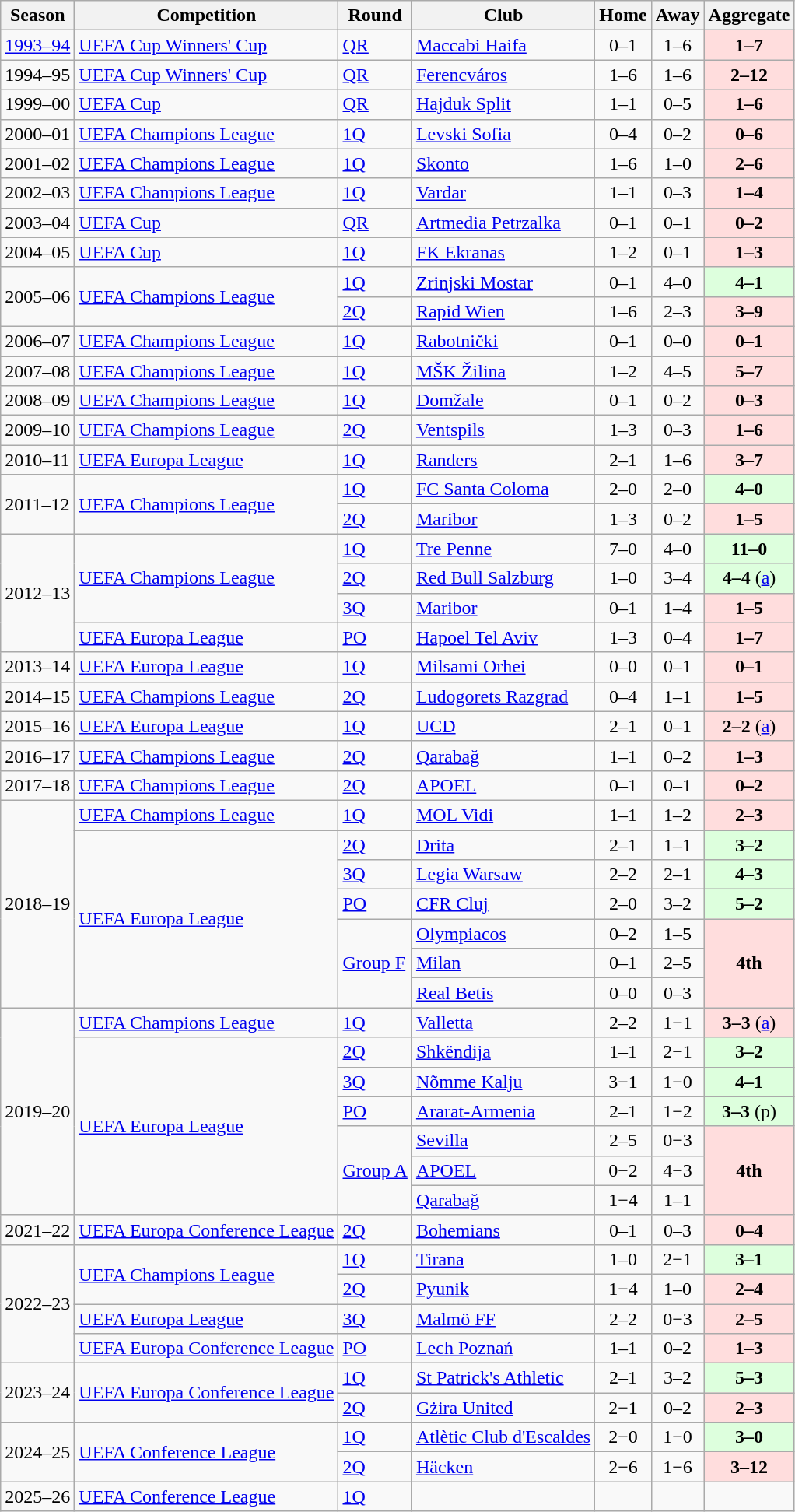<table class="wikitable">
<tr>
<th>Season</th>
<th>Competition</th>
<th>Round</th>
<th>Club</th>
<th>Home</th>
<th>Away</th>
<th>Aggregate</th>
</tr>
<tr>
<td><a href='#'>1993–94</a></td>
<td><a href='#'>UEFA Cup Winners' Cup</a></td>
<td><a href='#'>QR</a></td>
<td> <a href='#'>Maccabi Haifa</a></td>
<td style="text-align:center;">0–1</td>
<td style="text-align:center;">1–6</td>
<td bgcolor=#FFDDDD style="text-align:center;"><strong>1–7</strong></td>
</tr>
<tr>
<td>1994–95</td>
<td><a href='#'>UEFA Cup Winners' Cup</a></td>
<td><a href='#'>QR</a></td>
<td> <a href='#'>Ferencváros</a></td>
<td style="text-align:center;">1–6</td>
<td style="text-align:center;">1–6</td>
<td bgcolor=#FFDDDD style="text-align:center;"><strong>2–12</strong></td>
</tr>
<tr>
<td>1999–00</td>
<td><a href='#'>UEFA Cup</a></td>
<td><a href='#'>QR</a></td>
<td> <a href='#'>Hajduk Split</a></td>
<td style="text-align:center;">1–1</td>
<td style="text-align:center;">0–5</td>
<td bgcolor=#FFDDDD style="text-align:center;"><strong>1–6</strong></td>
</tr>
<tr>
<td>2000–01</td>
<td><a href='#'>UEFA Champions League</a></td>
<td><a href='#'>1Q</a></td>
<td> <a href='#'>Levski Sofia</a></td>
<td style="text-align:center;">0–4</td>
<td style="text-align:center;">0–2</td>
<td bgcolor=#FFDDDD style="text-align:center;"><strong>0–6</strong></td>
</tr>
<tr>
<td>2001–02</td>
<td><a href='#'>UEFA Champions League</a></td>
<td><a href='#'>1Q</a></td>
<td> <a href='#'>Skonto</a></td>
<td style="text-align:center;">1–6</td>
<td style="text-align:center;">1–0</td>
<td bgcolor=#FFDDDD style="text-align:center;"><strong>2–6</strong></td>
</tr>
<tr>
<td>2002–03</td>
<td><a href='#'>UEFA Champions League</a></td>
<td><a href='#'>1Q</a></td>
<td> <a href='#'>Vardar</a></td>
<td style="text-align:center;">1–1</td>
<td style="text-align:center;">0–3</td>
<td bgcolor=#FFDDDD style="text-align:center;"><strong>1–4</strong></td>
</tr>
<tr>
<td>2003–04</td>
<td><a href='#'>UEFA Cup</a></td>
<td><a href='#'>QR</a></td>
<td> <a href='#'>Artmedia Petrzalka</a></td>
<td style="text-align:center;">0–1</td>
<td style="text-align:center;">0–1</td>
<td bgcolor=#FFDDDD style="text-align:center;"><strong>0–2</strong></td>
</tr>
<tr>
<td>2004–05</td>
<td><a href='#'>UEFA Cup</a></td>
<td><a href='#'>1Q</a></td>
<td> <a href='#'>FK Ekranas</a></td>
<td style="text-align:center;">1–2</td>
<td style="text-align:center;">0–1</td>
<td bgcolor=#FFDDDD style="text-align:center;"><strong>1–3</strong></td>
</tr>
<tr>
<td rowspan="2">2005–06</td>
<td rowspan="2"><a href='#'>UEFA Champions League</a></td>
<td><a href='#'>1Q</a></td>
<td> <a href='#'>Zrinjski Mostar</a></td>
<td style="text-align:center;">0–1</td>
<td style="text-align:center;">4–0</td>
<td bgcolor=#DDFFDD style="text-align:center;"><strong>4–1</strong></td>
</tr>
<tr>
<td><a href='#'>2Q</a></td>
<td> <a href='#'>Rapid Wien</a></td>
<td style="text-align:center;">1–6</td>
<td style="text-align:center;">2–3</td>
<td bgcolor=#FFDDDD style="text-align:center;"><strong>3–9</strong></td>
</tr>
<tr>
<td>2006–07</td>
<td><a href='#'>UEFA Champions League</a></td>
<td><a href='#'>1Q</a></td>
<td> <a href='#'>Rabotnički</a></td>
<td style="text-align:center;">0–1</td>
<td style="text-align:center;">0–0</td>
<td bgcolor=#FFDDDD style="text-align:center;"><strong>0–1</strong></td>
</tr>
<tr>
<td>2007–08</td>
<td><a href='#'>UEFA Champions League</a></td>
<td><a href='#'>1Q</a></td>
<td> <a href='#'>MŠK Žilina</a></td>
<td style="text-align:center;">1–2</td>
<td style="text-align:center;">4–5</td>
<td bgcolor=#FFDDDD style="text-align:center;"><strong>5–7</strong></td>
</tr>
<tr>
<td>2008–09</td>
<td><a href='#'>UEFA Champions League</a></td>
<td><a href='#'>1Q</a></td>
<td> <a href='#'>Domžale</a></td>
<td style="text-align:center;">0–1</td>
<td style="text-align:center;">0–2</td>
<td bgcolor=#FFDDDD style="text-align:center;"><strong>0–3</strong></td>
</tr>
<tr>
<td>2009–10</td>
<td><a href='#'>UEFA Champions League</a></td>
<td><a href='#'>2Q</a></td>
<td> <a href='#'>Ventspils</a></td>
<td style="text-align:center;">1–3</td>
<td style="text-align:center;">0–3</td>
<td bgcolor=#FFDDDD style="text-align:center;"><strong>1–6</strong></td>
</tr>
<tr>
<td>2010–11</td>
<td><a href='#'>UEFA Europa League</a></td>
<td><a href='#'>1Q</a></td>
<td> <a href='#'>Randers</a></td>
<td style="text-align:center;">2–1</td>
<td style="text-align:center;">1–6</td>
<td bgcolor=#FFDDDD style="text-align:center;"><strong>3–7</strong></td>
</tr>
<tr>
<td rowspan="2">2011–12</td>
<td rowspan="2"><a href='#'>UEFA Champions League</a></td>
<td><a href='#'>1Q</a></td>
<td> <a href='#'>FC Santa Coloma</a></td>
<td style="text-align:center;">2–0</td>
<td style="text-align:center;">2–0</td>
<td bgcolor=#DDFFDD style="text-align:center;"><strong>4–0</strong></td>
</tr>
<tr>
<td><a href='#'>2Q</a></td>
<td> <a href='#'>Maribor</a></td>
<td style="text-align:center;">1–3</td>
<td style="text-align:center;">0–2</td>
<td bgcolor=#FFDDDD style="text-align:center;"><strong>1–5</strong></td>
</tr>
<tr>
<td rowspan="4">2012–13</td>
<td rowspan="3"><a href='#'>UEFA Champions League</a></td>
<td><a href='#'>1Q</a></td>
<td> <a href='#'>Tre Penne</a></td>
<td style="text-align:center;">7–0</td>
<td style="text-align:center;">4–0</td>
<td bgcolor=#DDFFDD style="text-align:center;"><strong>11–0</strong></td>
</tr>
<tr>
<td><a href='#'>2Q</a></td>
<td> <a href='#'>Red Bull Salzburg</a></td>
<td style="text-align:center;">1–0</td>
<td style="text-align:center;">3–4</td>
<td bgcolor=#DDFFDD style="text-align:center;"><strong>4–4</strong> (<a href='#'>a</a>)</td>
</tr>
<tr>
<td><a href='#'>3Q</a></td>
<td> <a href='#'>Maribor</a></td>
<td style="text-align:center;">0–1</td>
<td style="text-align:center;">1–4</td>
<td bgcolor=#FFDDDD style="text-align:center;"><strong>1–5</strong></td>
</tr>
<tr>
<td><a href='#'>UEFA Europa League</a></td>
<td><a href='#'>PO</a></td>
<td> <a href='#'>Hapoel Tel Aviv</a></td>
<td style="text-align:center;">1–3</td>
<td style="text-align:center;">0–4</td>
<td bgcolor=#FFDDDD style="text-align:center;"><strong>1–7</strong></td>
</tr>
<tr>
<td>2013–14</td>
<td><a href='#'>UEFA Europa League</a></td>
<td><a href='#'>1Q</a></td>
<td> <a href='#'>Milsami Orhei</a></td>
<td style="text-align:center;">0–0</td>
<td style="text-align:center;">0–1</td>
<td bgcolor=#FFDDDD style="text-align:center;"><strong>0–1</strong></td>
</tr>
<tr>
<td>2014–15</td>
<td><a href='#'>UEFA Champions League</a></td>
<td><a href='#'>2Q</a></td>
<td> <a href='#'>Ludogorets Razgrad</a></td>
<td style="text-align:center;">0–4</td>
<td style="text-align:center;">1–1</td>
<td bgcolor=#FFDDDD style="text-align:center;"><strong>1–5</strong></td>
</tr>
<tr>
<td>2015–16</td>
<td><a href='#'>UEFA Europa League</a></td>
<td><a href='#'>1Q</a></td>
<td> <a href='#'>UCD</a></td>
<td style="text-align:center;">2–1</td>
<td style="text-align:center;">0–1</td>
<td bgcolor=#FFDDDD style="text-align:center;"><strong>2–2</strong> (<a href='#'>a</a>)</td>
</tr>
<tr>
<td>2016–17</td>
<td><a href='#'>UEFA Champions League</a></td>
<td><a href='#'>2Q</a></td>
<td> <a href='#'>Qarabağ</a></td>
<td style="text-align:center;">1–1</td>
<td style="text-align:center;">0–2</td>
<td bgcolor=#FFDDDD style="text-align:center;"><strong>1–3</strong></td>
</tr>
<tr>
<td>2017–18</td>
<td><a href='#'>UEFA Champions League</a></td>
<td><a href='#'>2Q</a></td>
<td> <a href='#'>APOEL</a></td>
<td style="text-align:center;">0–1</td>
<td style="text-align:center;">0–1</td>
<td bgcolor=#FFDDDD style="text-align:center;"><strong>0–2</strong></td>
</tr>
<tr>
<td rowspan="7">2018–19</td>
<td><a href='#'>UEFA Champions League</a></td>
<td><a href='#'>1Q</a></td>
<td> <a href='#'>MOL Vidi</a></td>
<td style="text-align:center;">1–1</td>
<td style="text-align:center;">1–2</td>
<td bgcolor=#FFDDDD style="text-align:center;"><strong>2–3</strong></td>
</tr>
<tr>
<td rowspan="6"><a href='#'>UEFA Europa League</a></td>
<td><a href='#'>2Q</a></td>
<td> <a href='#'>Drita</a></td>
<td style="text-align:center;">2–1</td>
<td style="text-align:center;">1–1</td>
<td bgcolor=#DDFFDD style="text-align:center;"><strong>3–2</strong></td>
</tr>
<tr>
<td><a href='#'>3Q</a></td>
<td> <a href='#'>Legia Warsaw</a></td>
<td style="text-align:center;">2–2</td>
<td style="text-align:center;">2–1</td>
<td bgcolor=#DDFFDD style="text-align:center;"><strong>4–3</strong></td>
</tr>
<tr>
<td><a href='#'>PO</a></td>
<td> <a href='#'>CFR Cluj</a></td>
<td style="text-align:center;">2–0</td>
<td style="text-align:center;">3–2</td>
<td bgcolor=#DDFFDD style="text-align:center;"><strong>5–2</strong></td>
</tr>
<tr>
<td rowspan="3"><a href='#'>Group F</a></td>
<td> <a href='#'>Olympiacos</a></td>
<td style="text-align:center;">0–2</td>
<td style="text-align:center;">1–5</td>
<td bgcolor=#FFDDDD style="text-align:center;" rowspan="3"><strong>4th</strong></td>
</tr>
<tr>
<td> <a href='#'>Milan</a></td>
<td style="text-align:center;">0–1</td>
<td style="text-align:center;">2–5</td>
</tr>
<tr>
<td> <a href='#'>Real Betis</a></td>
<td style="text-align:center;">0–0</td>
<td style="text-align:center;">0–3</td>
</tr>
<tr>
<td rowspan="7">2019–20</td>
<td><a href='#'>UEFA Champions League</a></td>
<td><a href='#'>1Q</a></td>
<td> <a href='#'>Valletta</a></td>
<td style="text-align:center;">2–2</td>
<td style="text-align:center;">1−1</td>
<td bgcolor=#FFDDDD style="text-align:center;"><strong>3–3</strong> (<a href='#'>a</a>)</td>
</tr>
<tr>
<td rowspan="6"><a href='#'>UEFA Europa League</a></td>
<td><a href='#'>2Q</a></td>
<td> <a href='#'>Shkëndija</a></td>
<td style="text-align:center;">1–1</td>
<td style="text-align:center;">2−1</td>
<td bgcolor=#DDFFDD style="text-align:center;"><strong>3–2</strong></td>
</tr>
<tr>
<td><a href='#'>3Q</a></td>
<td> <a href='#'>Nõmme Kalju</a></td>
<td style="text-align:center;">3−1</td>
<td style="text-align:center;">1−0</td>
<td bgcolor=#DDFFDD style="text-align:center;"><strong>4–1</strong></td>
</tr>
<tr>
<td><a href='#'>PO</a></td>
<td> <a href='#'>Ararat-Armenia</a></td>
<td style="text-align:center;">2–1</td>
<td style="text-align:center;">1−2</td>
<td bgcolor=#DDFFDD style="text-align:center;"><strong>3–3</strong> (p)</td>
</tr>
<tr>
<td rowspan="3"><a href='#'>Group A</a></td>
<td> <a href='#'>Sevilla</a></td>
<td style="text-align:center;">2–5</td>
<td style="text-align:center;">0−3</td>
<td bgcolor=#FFDDDD style="text-align:center;" rowspan="3"><strong>4th</strong></td>
</tr>
<tr>
<td> <a href='#'>APOEL</a></td>
<td style="text-align:center;">0−2</td>
<td style="text-align:center;">4−3</td>
</tr>
<tr>
<td> <a href='#'>Qarabağ</a></td>
<td style="text-align:center;">1−4</td>
<td style="text-align:center;">1–1</td>
</tr>
<tr>
<td>2021–22</td>
<td><a href='#'>UEFA Europa Conference League</a></td>
<td><a href='#'>2Q</a></td>
<td> <a href='#'>Bohemians</a></td>
<td style="text-align:center;">0–1</td>
<td style="text-align:center;">0–3</td>
<td bgcolor=#FFDDDD style="text-align:center;"><strong>0–4</strong></td>
</tr>
<tr>
<td rowspan="4">2022–23</td>
<td rowspan="2"><a href='#'>UEFA Champions League</a></td>
<td><a href='#'>1Q</a></td>
<td> <a href='#'>Tirana</a></td>
<td style="text-align:center;">1–0</td>
<td style="text-align:center;">2−1</td>
<td bgcolor=#DDFFDD style="text-align:center;"><strong>3–1</strong></td>
</tr>
<tr>
<td><a href='#'>2Q</a></td>
<td> <a href='#'>Pyunik</a></td>
<td style="text-align:center;">1−4</td>
<td style="text-align:center;">1–0</td>
<td bgcolor=#FFDDDD style="text-align:center;"><strong>2–4</strong></td>
</tr>
<tr>
<td><a href='#'>UEFA Europa League</a></td>
<td><a href='#'>3Q</a></td>
<td> <a href='#'>Malmö FF</a></td>
<td style="text-align:center;">2–2</td>
<td style="text-align:center;">0−3</td>
<td bgcolor=#FFDDDD style="text-align:center;"><strong>2–5</strong></td>
</tr>
<tr>
<td><a href='#'>UEFA Europa Conference League</a></td>
<td><a href='#'>PO</a></td>
<td> <a href='#'>Lech Poznań</a></td>
<td style="text-align:center;">1–1</td>
<td style="text-align:center;">0–2</td>
<td bgcolor=#FFDDDD style="text-align:center;"><strong>1–3</strong></td>
</tr>
<tr>
<td rowspan="2">2023–24</td>
<td rowspan="2"><a href='#'>UEFA Europa Conference League</a></td>
<td><a href='#'>1Q</a></td>
<td> <a href='#'>St Patrick's Athletic</a></td>
<td style="text-align:center;">2–1</td>
<td style="text-align:center;">3–2</td>
<td bgcolor=#DDFFDD style="text-align:center;"><strong>5–3</strong></td>
</tr>
<tr>
<td><a href='#'>2Q</a></td>
<td> <a href='#'>Gżira United</a></td>
<td style="text-align:center;">2−1</td>
<td style="text-align:center;">0–2</td>
<td bgcolor=#FFDDDD style="text-align:center;"><strong>2–3</strong></td>
</tr>
<tr>
<td rowspan="2">2024–25</td>
<td rowspan="2"><a href='#'>UEFA Conference League</a></td>
<td><a href='#'>1Q</a></td>
<td> <a href='#'>Atlètic Club d'Escaldes</a></td>
<td style="text-align:center;">2−0</td>
<td style="text-align:center;">1−0</td>
<td bgcolor=#DDFFDD style="text-align:center;"><strong>3–0</strong></td>
</tr>
<tr>
<td><a href='#'>2Q</a></td>
<td> <a href='#'>Häcken</a></td>
<td style="text-align:center;">2−6</td>
<td style="text-align:center;">1−6</td>
<td bgcolor=#FFDDDD style="text-align:center;"><strong>3–12</strong></td>
</tr>
<tr>
<td>2025–26</td>
<td><a href='#'>UEFA Conference League</a></td>
<td><a href='#'>1Q</a></td>
<td></td>
<td style="text-align:center;"></td>
<td style="text-align:center;"></td>
<td style="text-align:center;"></td>
</tr>
</table>
